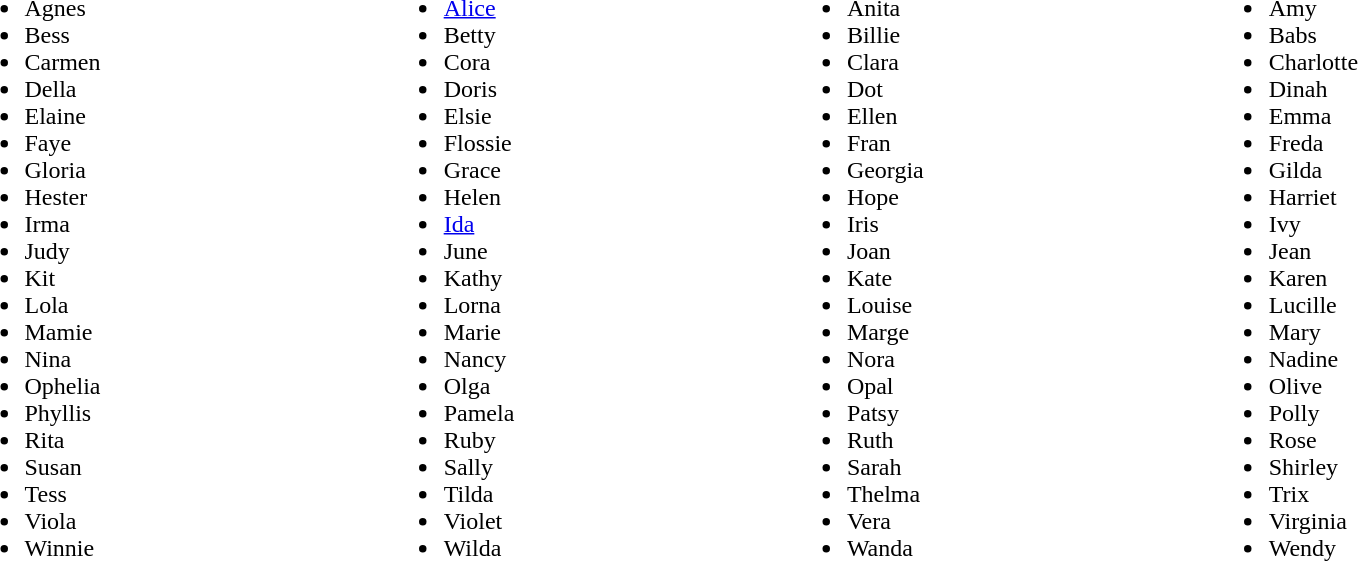<table width="90%">
<tr>
<td><br><ul><li><div>Agnes</div></li><li><div>Bess</div></li><li><div>Carmen</div></li><li><div>Della</div></li><li><div>Elaine</div></li><li><div>Faye</div></li><li><div>Gloria</div></li><li><div>Hester</div></li><li><div>Irma</div></li><li><div>Judy</div></li><li><div>Kit</div></li><li><div>Lola</div></li><li><div>Mamie</div></li><li><div>Nina</div></li><li>Ophelia</li><li>Phyllis</li><li>Rita</li><li>Susan</li><li>Tess</li><li>Viola</li><li>Winnie</li></ul></td>
<td><br><ul><li><a href='#'>Alice</a></li><li>Betty</li><li>Cora</li><li>Doris</li><li>Elsie</li><li>Flossie</li><li>Grace</li><li>Helen</li><li><a href='#'>Ida</a></li><li>June</li><li>Kathy</li><li>Lorna</li><li>Marie</li><li>Nancy</li><li>Olga</li><li>Pamela</li><li><div>Ruby</div></li><li><div>Sally</div></li><li><div>Tilda</div></li><li><div>Violet</div></li><li><div>Wilda</div></li></ul></td>
<td><br><ul><li><div>Anita</div></li><li><div>Billie</div></li><li><div>Clara</div></li><li><div>Dot</div></li><li><div>Ellen</div></li><li><div>Fran</div></li><li><div>Georgia</div></li><li><div>Hope</div></li><li><div>Iris</div></li><li><div>Joan</div></li><li><div>Kate</div></li><li><div>Louise</div></li><li><div>Marge</div></li><li><div>Nora</div></li><li><div>Opal</div></li><li><div>Patsy</div></li><li><div>Ruth</div></li><li><div>Sarah</div></li><li><div>Thelma</div></li><li><div>Vera</div></li><li><div>Wanda</div></li></ul></td>
<td><br><ul><li><div>Amy</div></li><li><div>Babs</div></li><li><div>Charlotte</div></li><li><div>Dinah</div></li><li><div>Emma</div></li><li><div>Freda</div></li><li><div>Gilda</div></li><li><div>Harriet</div></li><li><div>Ivy</div></li><li><div>Jean</div></li><li><div>Karen</div></li><li><div>Lucille</div></li><li><div>Mary</div></li><li><div>Nadine</div></li><li><div>Olive</div></li><li><div>Polly</div></li><li><div>Rose</div></li><li><div>Shirley</div></li><li><div>Trix</div></li><li><div>Virginia</div></li><li><div>Wendy</div></li></ul></td>
</tr>
</table>
